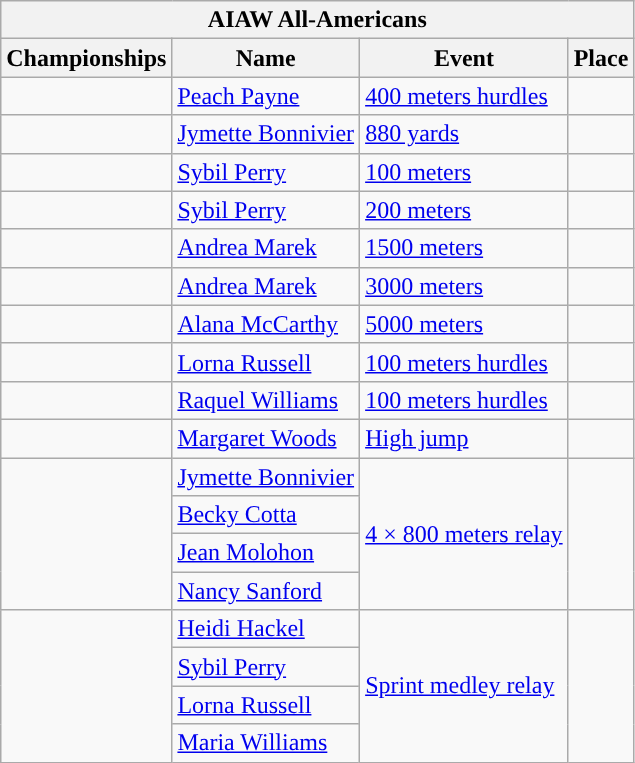<table class="wikitable sortable">
<tr>
<th colspan="4">AIAW All-Americans</th>
</tr>
<tr>
<th scope="col">Championships</th>
<th scope="col">Name</th>
<th scope="col">Event</th>
<th scope="col">Place</th>
</tr>
<tr>
<td></td>
<td><a href='#'>Peach Payne</a></td>
<td><a href='#'>400 meters hurdles</a></td>
<td></td>
</tr>
<tr>
<td></td>
<td><a href='#'>Jymette Bonnivier</a></td>
<td><a href='#'>880 yards</a></td>
<td></td>
</tr>
<tr>
<td></td>
<td><a href='#'>Sybil Perry</a></td>
<td><a href='#'>100 meters</a></td>
<td></td>
</tr>
<tr>
<td></td>
<td><a href='#'>Sybil Perry</a></td>
<td><a href='#'>200 meters</a></td>
<td></td>
</tr>
<tr>
<td></td>
<td><a href='#'>Andrea Marek</a></td>
<td><a href='#'>1500 meters</a></td>
<td></td>
</tr>
<tr>
<td></td>
<td><a href='#'>Andrea Marek</a></td>
<td><a href='#'>3000 meters</a></td>
<td></td>
</tr>
<tr>
<td></td>
<td><a href='#'>Alana McCarthy</a></td>
<td><a href='#'>5000 meters</a></td>
<td></td>
</tr>
<tr>
<td></td>
<td><a href='#'>Lorna Russell</a></td>
<td><a href='#'>100 meters hurdles</a></td>
<td></td>
</tr>
<tr>
<td></td>
<td><a href='#'>Raquel Williams</a></td>
<td><a href='#'>100 meters hurdles</a></td>
<td></td>
</tr>
<tr>
<td></td>
<td><a href='#'>Margaret Woods</a></td>
<td><a href='#'>High jump</a></td>
<td></td>
</tr>
<tr>
<td rowspan=4></td>
<td><a href='#'>Jymette Bonnivier</a></td>
<td rowspan=4><a href='#'>4 × 800 meters relay</a></td>
<td rowspan=4></td>
</tr>
<tr>
<td><a href='#'>Becky Cotta</a></td>
</tr>
<tr>
<td><a href='#'>Jean Molohon</a></td>
</tr>
<tr>
<td><a href='#'>Nancy Sanford</a></td>
</tr>
<tr>
<td rowspan=4></td>
<td><a href='#'>Heidi Hackel</a></td>
<td rowspan=4><a href='#'>Sprint medley relay</a></td>
<td rowspan=4></td>
</tr>
<tr>
<td><a href='#'>Sybil Perry</a></td>
</tr>
<tr>
<td><a href='#'>Lorna Russell</a></td>
</tr>
<tr>
<td><a href='#'>Maria Williams</a></td>
</tr>
</table>
